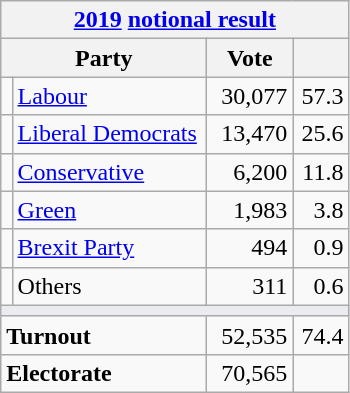<table class="wikitable">
<tr>
<th colspan="4"><a href='#'>2019</a> <a href='#'>notional result</a></th>
</tr>
<tr>
<th bgcolor="#DDDDFF" width="130px" colspan="2">Party</th>
<th bgcolor="#DDDDFF" width="50px">Vote</th>
<th bgcolor="#DDDDFF" width="30px"></th>
</tr>
<tr>
<td></td>
<td><a href='#'>Labour</a></td>
<td align=right>30,077</td>
<td align=right>57.3</td>
</tr>
<tr>
<td></td>
<td><a href='#'>Liberal Democrats</a></td>
<td align=right>13,470</td>
<td align=right>25.6</td>
</tr>
<tr>
<td></td>
<td><a href='#'>Conservative</a></td>
<td align=right>6,200</td>
<td align=right>11.8</td>
</tr>
<tr>
<td></td>
<td><a href='#'>Green</a></td>
<td align=right>1,983</td>
<td align=right>3.8</td>
</tr>
<tr>
<td></td>
<td><a href='#'>Brexit Party</a></td>
<td align=right>494</td>
<td align=right>0.9</td>
</tr>
<tr>
<td></td>
<td>Others</td>
<td align=right>311</td>
<td align=right>0.6</td>
</tr>
<tr>
<td colspan="4" bgcolor="#EAECF0"></td>
</tr>
<tr>
<td colspan="2"><strong>Turnout</strong></td>
<td align=right>52,535</td>
<td align=right>74.4</td>
</tr>
<tr>
<td colspan="2"><strong>Electorate</strong></td>
<td align=right>70,565</td>
</tr>
</table>
